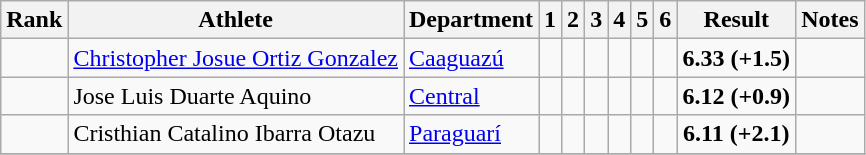<table class="sortable wikitable" style="text-align:center">
<tr>
<th>Rank</th>
<th>Athlete</th>
<th>Department</th>
<th>1</th>
<th>2</th>
<th>3</th>
<th>4</th>
<th>5</th>
<th>6</th>
<th>Result</th>
<th>Notes</th>
</tr>
<tr>
<td></td>
<td align="left"><a href='#'>Christopher Josue Ortiz Gonzalez</a></td>
<td align="left"><a href='#'>Caaguazú</a></td>
<td></td>
<td></td>
<td></td>
<td></td>
<td></td>
<td></td>
<td><strong>6.33 (+1.5)</strong></td>
<td></td>
</tr>
<tr>
<td></td>
<td align="left">Jose Luis Duarte Aquino</td>
<td align="left"><a href='#'>Central</a></td>
<td></td>
<td></td>
<td></td>
<td></td>
<td></td>
<td></td>
<td><strong>6.12 (+0.9)</strong></td>
<td></td>
</tr>
<tr>
<td></td>
<td align="left">Cristhian Catalino Ibarra Otazu</td>
<td align="left"><a href='#'>Paraguarí</a></td>
<td></td>
<td></td>
<td></td>
<td></td>
<td></td>
<td></td>
<td><strong>6.11 (+2.1)</strong></td>
<td></td>
</tr>
<tr>
</tr>
</table>
